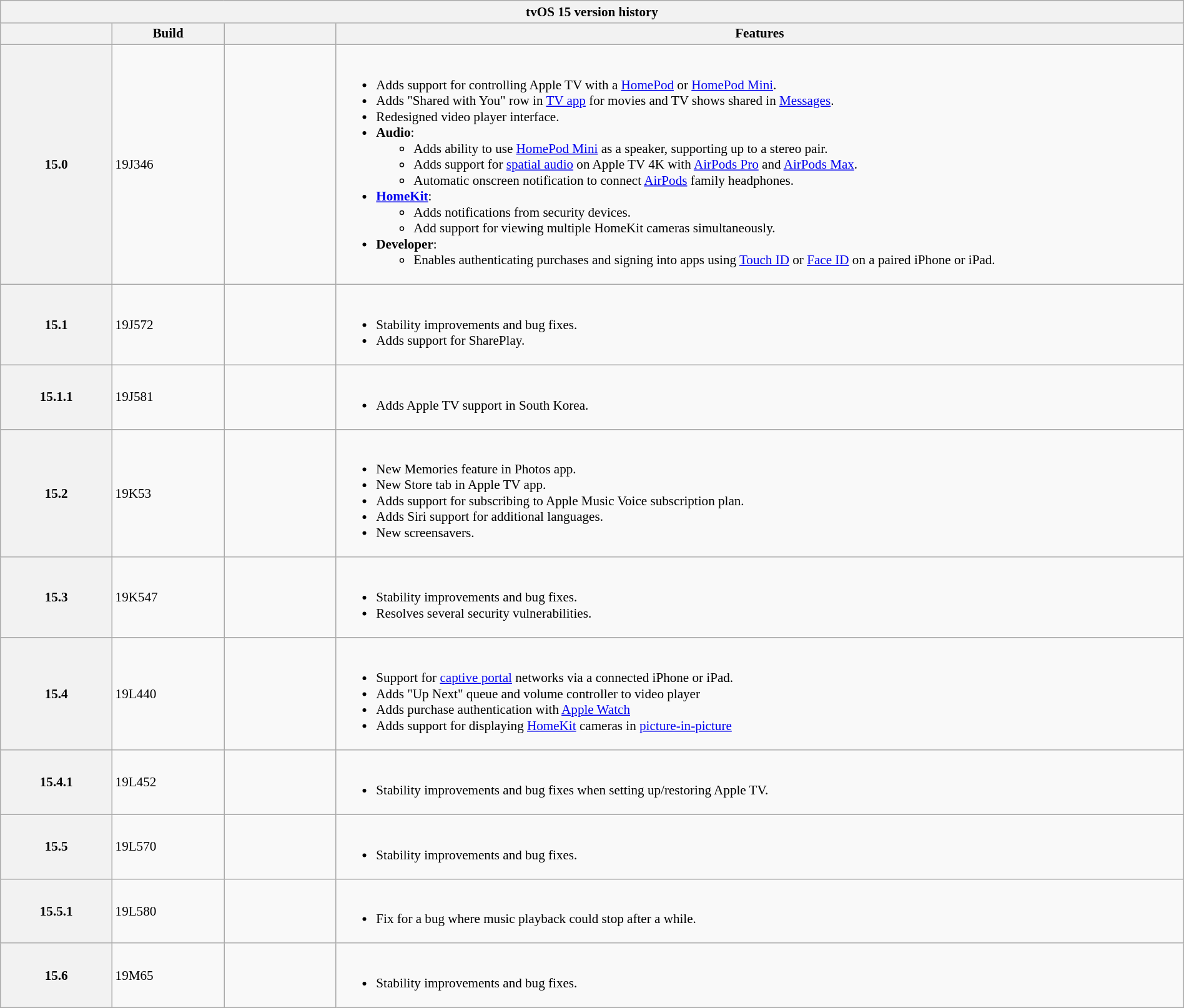<table class="wikitable mw-collapsible mw-collapsed" style="width:100%; font-size:88%;">
<tr>
<th colspan="4">tvOS 15 version history</th>
</tr>
<tr>
<th style="width:8em;"></th>
<th style="width:8em;">Build</th>
<th style="width:8em;"></th>
<th>Features</th>
</tr>
<tr>
<th>15.0</th>
<td>19J346</td>
<td></td>
<td><br><ul><li>Adds support for controlling Apple TV with a <a href='#'>HomePod</a> or <a href='#'>HomePod Mini</a>.</li><li>Adds "Shared with You" row in <a href='#'>TV app</a> for movies and TV shows shared in <a href='#'>Messages</a>.</li><li>Redesigned video player interface.</li><li><strong>Audio</strong>:<ul><li>Adds ability to use <a href='#'>HomePod Mini</a> as a speaker, supporting up to a stereo pair.</li><li>Adds support for <a href='#'>spatial audio</a> on Apple TV 4K with <a href='#'>AirPods Pro</a> and <a href='#'>AirPods Max</a>.</li><li>Automatic onscreen notification to connect <a href='#'>AirPods</a> family headphones.</li></ul></li><li><strong><a href='#'>HomeKit</a></strong>:<ul><li>Adds notifications from security devices.</li><li>Add support for viewing multiple HomeKit cameras simultaneously.</li></ul></li><li><strong>Developer</strong>:<ul><li>Enables authenticating purchases and signing into apps using <a href='#'>Touch ID</a> or <a href='#'>Face ID</a> on a paired iPhone or iPad.</li></ul></li></ul></td>
</tr>
<tr>
<th>15.1</th>
<td>19J572</td>
<td></td>
<td><br><ul><li>Stability improvements and bug fixes.</li><li>Adds support for SharePlay.</li></ul></td>
</tr>
<tr>
<th>15.1.1</th>
<td>19J581</td>
<td></td>
<td><br><ul><li>Adds Apple TV support in South Korea.</li></ul></td>
</tr>
<tr>
<th>15.2</th>
<td>19K53</td>
<td></td>
<td><br><ul><li>New Memories feature in Photos app.</li><li>New Store tab in Apple TV app.</li><li>Adds support for subscribing to Apple Music Voice subscription plan.</li><li>Adds Siri support for additional languages.</li><li>New screensavers.</li></ul></td>
</tr>
<tr>
<th>15.3</th>
<td>19K547</td>
<td></td>
<td><br><ul><li>Stability improvements and bug fixes.</li><li>Resolves several security vulnerabilities.</li></ul></td>
</tr>
<tr>
<th>15.4</th>
<td>19L440</td>
<td></td>
<td><br><ul><li>Support for <a href='#'>captive portal</a> networks via a connected iPhone or iPad.</li><li>Adds "Up Next" queue and volume controller to video player</li><li>Adds purchase authentication with <a href='#'>Apple Watch</a></li><li>Adds support for displaying <a href='#'>HomeKit</a> cameras in <a href='#'>picture-in-picture</a></li></ul></td>
</tr>
<tr>
<th>15.4.1</th>
<td>19L452</td>
<td></td>
<td><br><ul><li>Stability improvements and bug fixes when setting up/restoring Apple TV.</li></ul></td>
</tr>
<tr>
<th>15.5</th>
<td>19L570</td>
<td></td>
<td><br><ul><li>Stability improvements and bug fixes.</li></ul></td>
</tr>
<tr>
<th>15.5.1</th>
<td>19L580</td>
<td></td>
<td><br><ul><li>Fix for a bug where music playback could stop after a while.</li></ul></td>
</tr>
<tr>
<th>15.6</th>
<td>19M65</td>
<td></td>
<td><br><ul><li>Stability improvements and bug fixes.</li></ul></td>
</tr>
</table>
